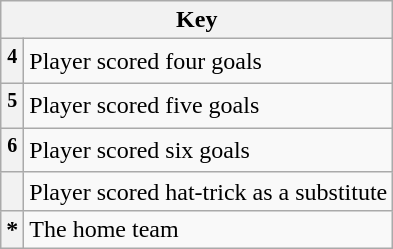<table class="wikitable plainrowheaders">
<tr>
<th colspan="2" scope="col">Key</th>
</tr>
<tr>
<th align="left" scope="row"><sup>4</sup></th>
<td align="left">Player scored four goals</td>
</tr>
<tr>
<th align="left" scope="row"><sup>5</sup></th>
<td align="left">Player scored five goals</td>
</tr>
<tr>
<th align="left" scope="row"><sup>6</sup></th>
<td align="left">Player scored six goals</td>
</tr>
<tr>
<th align="left" scope="row"></th>
<td align="left">Player scored hat-trick as a substitute</td>
</tr>
<tr>
<th align="left" scope="row">*</th>
<td align="left">The home team</td>
</tr>
</table>
